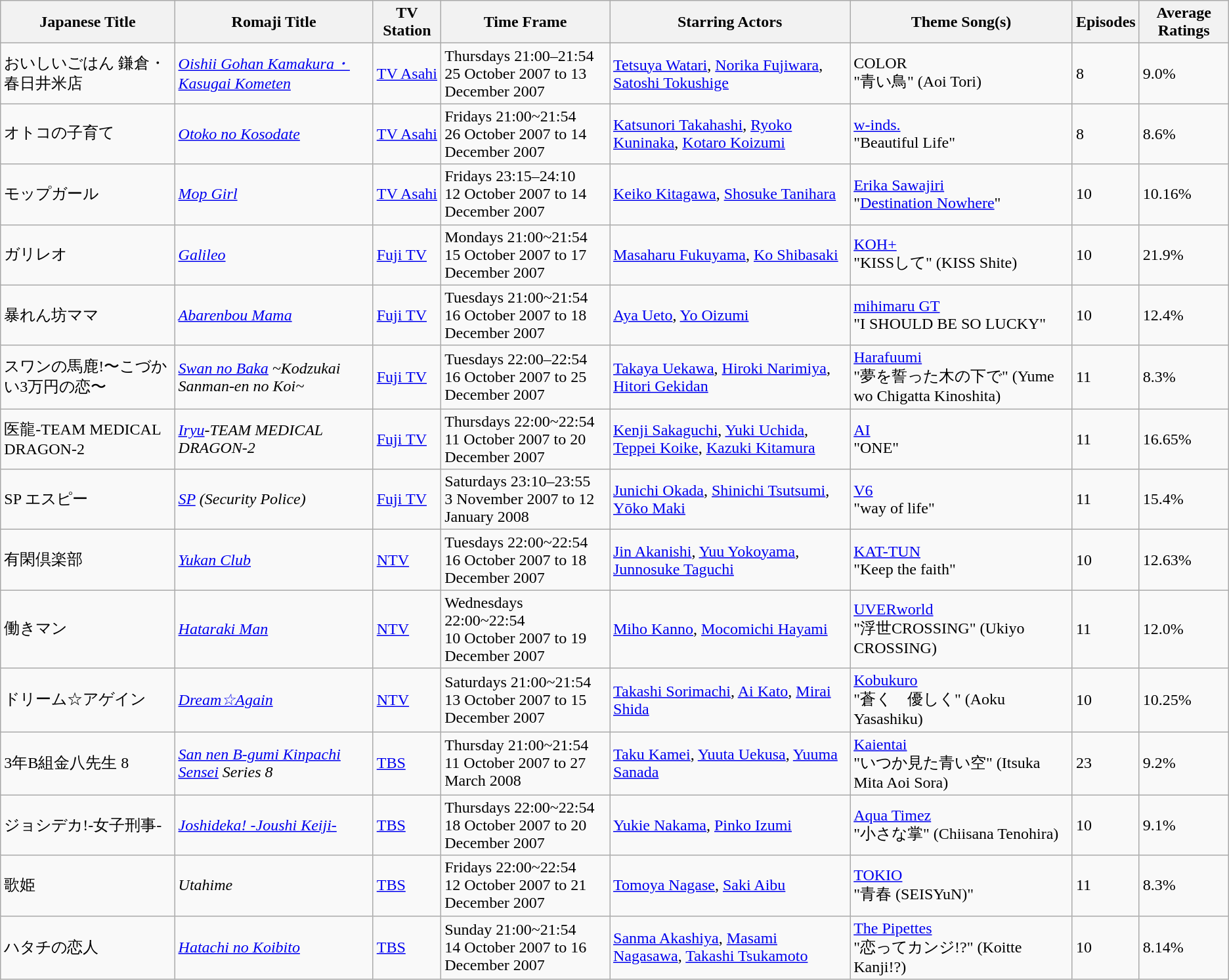<table class="wikitable">
<tr>
<th align="left">Japanese Title</th>
<th align="left">Romaji Title</th>
<th align="left">TV Station</th>
<th align="left">Time Frame</th>
<th align="left">Starring Actors</th>
<th align="left">Theme Song(s)</th>
<th align="left">Episodes</th>
<th align="left">Average Ratings</th>
</tr>
<tr>
<td align="left">おいしいごはん 鎌倉・春日井米店</td>
<td align="left"><em><a href='#'>Oishii Gohan Kamakura・Kasugai Kometen</a></em></td>
<td align="left"><a href='#'>TV Asahi</a></td>
<td align="left">Thursdays 21:00–21:54 <br> 25 October 2007 to 13 December 2007</td>
<td align="left"><a href='#'>Tetsuya Watari</a>, <a href='#'>Norika Fujiwara</a>, <a href='#'>Satoshi Tokushige</a></td>
<td align="left">COLOR<br>"青い鳥" (Aoi Tori)</td>
<td align="left">8</td>
<td align="left">9.0%</td>
</tr>
<tr>
<td align="left">オトコの子育て</td>
<td align="left"><em><a href='#'>Otoko no Kosodate</a></em></td>
<td align="left"><a href='#'>TV Asahi</a></td>
<td align="left">Fridays 21:00~21:54 <br> 26 October 2007 to 14 December 2007</td>
<td align="left"><a href='#'>Katsunori Takahashi</a>, <a href='#'>Ryoko Kuninaka</a>, <a href='#'>Kotaro Koizumi</a></td>
<td align="left"><a href='#'>w-inds.</a><br>"Beautiful Life"</td>
<td align="left">8</td>
<td align="left">8.6%</td>
</tr>
<tr>
<td align="left">モップガール</td>
<td align="left"><em><a href='#'>Mop Girl</a></em></td>
<td align="left"><a href='#'>TV Asahi</a></td>
<td align="left">Fridays 23:15–24:10 <br> 12 October 2007 to 14 December 2007</td>
<td align="left"><a href='#'>Keiko Kitagawa</a>, <a href='#'>Shosuke Tanihara</a></td>
<td align="left"><a href='#'>Erika Sawajiri</a><br>"<a href='#'>Destination Nowhere</a>"</td>
<td align="left">10</td>
<td align="left">10.16%</td>
</tr>
<tr>
<td align="left">ガリレオ</td>
<td align="left"><em><a href='#'>Galileo</a></em></td>
<td align="left"><a href='#'>Fuji TV</a></td>
<td align="left">Mondays 21:00~21:54 <br> 15 October 2007 to 17 December 2007</td>
<td align="left"><a href='#'>Masaharu Fukuyama</a>, <a href='#'>Ko Shibasaki</a></td>
<td align="left"><a href='#'>KOH+</a><br>"KISSして" (KISS Shite)</td>
<td align="left">10</td>
<td align="left">21.9%</td>
</tr>
<tr>
<td align="left">暴れん坊ママ</td>
<td align="left"><em><a href='#'>Abarenbou Mama</a></em></td>
<td align="left"><a href='#'>Fuji TV</a></td>
<td align="left">Tuesdays 21:00~21:54  <br> 16 October 2007 to 18 December 2007</td>
<td align="left"><a href='#'>Aya Ueto</a>, <a href='#'>Yo Oizumi</a></td>
<td align="left"><a href='#'>mihimaru GT</a><br>"I SHOULD BE SO LUCKY"</td>
<td align="left">10</td>
<td align="left">12.4%</td>
</tr>
<tr>
<td align="left">スワンの馬鹿!〜こづかい3万円の恋〜</td>
<td align="left"><em><a href='#'>Swan no Baka</a> ~Kodzukai Sanman-en no Koi~</em></td>
<td align="left"><a href='#'>Fuji TV</a></td>
<td align="left">Tuesdays 22:00–22:54 <br> 16 October 2007 to 25 December 2007</td>
<td align="left"><a href='#'>Takaya Uekawa</a>, <a href='#'>Hiroki Narimiya</a>, <a href='#'>Hitori Gekidan</a></td>
<td align="left"><a href='#'>Harafuumi</a><br>"夢を誓った木の下で" (Yume wo Chigatta Kinoshita)</td>
<td align="left">11</td>
<td align="left">8.3%</td>
</tr>
<tr>
<td align="left">医龍-TEAM MEDICAL DRAGON-2</td>
<td align="left"><em><a href='#'>Iryu</a>-TEAM MEDICAL DRAGON-2</em></td>
<td align="left"><a href='#'>Fuji TV</a></td>
<td align="left">Thursdays 22:00~22:54 <br> 11 October 2007 to 20 December 2007</td>
<td align="left"><a href='#'>Kenji Sakaguchi</a>, <a href='#'>Yuki Uchida</a>, <a href='#'>Teppei Koike</a>, <a href='#'>Kazuki Kitamura</a></td>
<td align="left"><a href='#'>AI</a><br>"ONE"</td>
<td align="left">11</td>
<td align="left">16.65%</td>
</tr>
<tr>
<td align="left">SP エスピー</td>
<td align="left"><em><a href='#'>SP</a> (Security Police)</em></td>
<td align="left"><a href='#'>Fuji TV</a></td>
<td align="left">Saturdays 23:10–23:55 <br> 3 November 2007 to 12 January 2008</td>
<td align="left"><a href='#'>Junichi Okada</a>, <a href='#'>Shinichi Tsutsumi</a>, <a href='#'>Yōko Maki</a></td>
<td align="left"><a href='#'>V6</a><br>"way of life"</td>
<td align="left">11</td>
<td align="left">15.4%</td>
</tr>
<tr>
<td align="left">有閑倶楽部</td>
<td align="left"><em><a href='#'>Yukan Club</a></em></td>
<td align="left"><a href='#'>NTV</a></td>
<td align="left">Tuesdays 22:00~22:54 <br> 16 October 2007 to 18 December 2007</td>
<td align="left"><a href='#'>Jin Akanishi</a>, <a href='#'>Yuu Yokoyama</a>, <a href='#'>Junnosuke Taguchi</a></td>
<td align="left"><a href='#'>KAT-TUN</a><br>"Keep the faith"</td>
<td align="left">10</td>
<td align="left">12.63%</td>
</tr>
<tr>
<td align="left">働きマン</td>
<td align="left"><em><a href='#'>Hataraki Man</a></em></td>
<td align="left"><a href='#'>NTV</a></td>
<td align="left">Wednesdays 22:00~22:54 <br> 10 October 2007 to 19 December 2007</td>
<td align="left"><a href='#'>Miho Kanno</a>, <a href='#'>Mocomichi Hayami</a></td>
<td align="left"><a href='#'>UVERworld</a><br>"浮世CROSSING" (Ukiyo CROSSING)</td>
<td align="left">11</td>
<td align="left">12.0%</td>
</tr>
<tr>
<td align="left">ドリーム☆アゲイン</td>
<td align="left"><em><a href='#'>Dream☆Again</a></em></td>
<td align="left"><a href='#'>NTV</a></td>
<td align="left">Saturdays 21:00~21:54 <br> 13 October 2007 to 15 December 2007</td>
<td align="left"><a href='#'>Takashi Sorimachi</a>, <a href='#'>Ai Kato</a>, <a href='#'>Mirai Shida</a></td>
<td align="left"><a href='#'>Kobukuro</a><br>"蒼く　優しく" (Aoku Yasashiku)</td>
<td align="left">10</td>
<td align="left">10.25%</td>
</tr>
<tr>
<td align="left">3年B組金八先生 8</td>
<td align="left"><em><a href='#'>San nen B-gumi Kinpachi Sensei</a> Series 8</em></td>
<td align="left"><a href='#'>TBS</a></td>
<td align="left">Thursday 21:00~21:54 <br> 11 October 2007 to 27 March 2008</td>
<td align="left"><a href='#'>Taku Kamei</a>, <a href='#'>Yuuta Uekusa</a>, <a href='#'>Yuuma Sanada</a></td>
<td align="left"><a href='#'>Kaientai</a><br>"いつか見た青い空" (Itsuka Mita Aoi Sora)</td>
<td align="left">23</td>
<td align="left">9.2%</td>
</tr>
<tr>
<td align="left">ジョシデカ!-女子刑事-</td>
<td align="left"><em><a href='#'>Joshideka! -Joushi Keiji-</a></em></td>
<td align="left"><a href='#'>TBS</a></td>
<td align="left">Thursdays 22:00~22:54 <br> 18 October 2007 to 20 December 2007</td>
<td align="left"><a href='#'>Yukie Nakama</a>, <a href='#'>Pinko Izumi</a></td>
<td align="left"><a href='#'>Aqua Timez</a><br>"小さな掌" (Chiisana Tenohira)</td>
<td align="left">10</td>
<td align="left">9.1%</td>
</tr>
<tr>
<td align="left">歌姫</td>
<td align="left"><em>Utahime</em></td>
<td align="left"><a href='#'>TBS</a></td>
<td align="left">Fridays 22:00~22:54 <br> 12 October 2007 to 21 December 2007</td>
<td align="left"><a href='#'>Tomoya Nagase</a>, <a href='#'>Saki Aibu</a></td>
<td align="left"><a href='#'>TOKIO</a><br>"青春 (SEISYuN)"</td>
<td align="left">11</td>
<td align="left">8.3%</td>
</tr>
<tr>
<td align="left">ハタチの恋人</td>
<td align="left"><em><a href='#'>Hatachi no Koibito</a></em></td>
<td align="left"><a href='#'>TBS</a></td>
<td align="left">Sunday 21:00~21:54 <br> 14 October 2007 to 16 December 2007</td>
<td align="left"><a href='#'>Sanma Akashiya</a>, <a href='#'>Masami Nagasawa</a>, <a href='#'>Takashi Tsukamoto</a></td>
<td align="left"><a href='#'>The Pipettes</a><br>"恋ってカンジ!?" (Koitte Kanji!?)</td>
<td align="left">10</td>
<td align="left">8.14%</td>
</tr>
</table>
